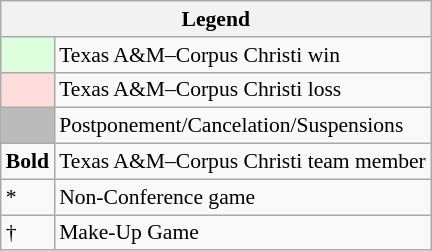<table class="wikitable" style="font-size:90%">
<tr>
<th colspan="2">Legend</th>
</tr>
<tr>
<td bgcolor="#ddffdd"> </td>
<td>Texas A&M–Corpus Christi win</td>
</tr>
<tr>
<td bgcolor="#ffdddd"> </td>
<td>Texas A&M–Corpus Christi loss</td>
</tr>
<tr>
<td bgcolor="#bbbbbb"> </td>
<td>Postponement/Cancelation/Suspensions</td>
</tr>
<tr>
<td><strong>Bold</strong></td>
<td>Texas A&M–Corpus Christi team member</td>
</tr>
<tr>
<td>*</td>
<td>Non-Conference game</td>
</tr>
<tr>
<td>†</td>
<td>Make-Up Game</td>
</tr>
</table>
